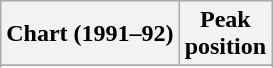<table class="wikitable sortable plainrowheaders" style="text-align:center">
<tr>
<th scope="col">Chart (1991–92)</th>
<th scope="col">Peak<br>position</th>
</tr>
<tr>
</tr>
<tr>
</tr>
</table>
